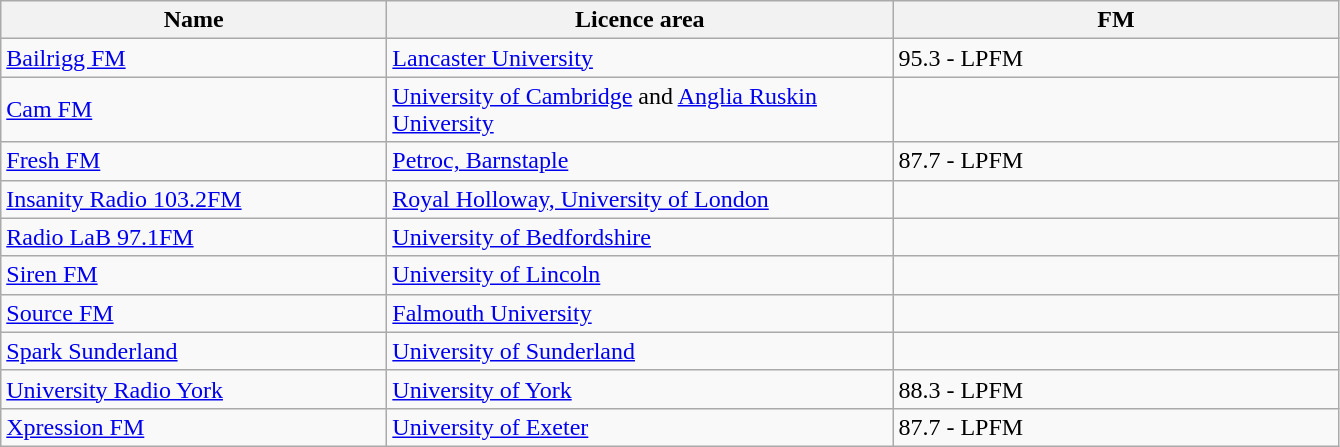<table class="wikitable sortable">
<tr>
<th width=250>Name</th>
<th width=330>Licence area</th>
<th width=290>FM</th>
</tr>
<tr>
<td><a href='#'>Bailrigg FM</a></td>
<td><a href='#'>Lancaster University</a></td>
<td>95.3 - LPFM</td>
</tr>
<tr>
<td><a href='#'>Cam FM</a></td>
<td><a href='#'>University of Cambridge</a> and <a href='#'>Anglia Ruskin University</a></td>
<td></td>
</tr>
<tr>
<td><a href='#'>Fresh FM</a></td>
<td><a href='#'>Petroc, Barnstaple</a></td>
<td>87.7 - LPFM</td>
</tr>
<tr>
<td><a href='#'>Insanity Radio 103.2FM</a></td>
<td><a href='#'>Royal Holloway, University of London</a></td>
<td></td>
</tr>
<tr>
<td><a href='#'>Radio LaB 97.1FM</a></td>
<td><a href='#'>University of Bedfordshire</a></td>
<td></td>
</tr>
<tr>
<td><a href='#'>Siren FM</a></td>
<td><a href='#'>University of Lincoln</a></td>
<td></td>
</tr>
<tr>
<td><a href='#'>Source FM</a></td>
<td><a href='#'>Falmouth University</a></td>
<td></td>
</tr>
<tr>
<td><a href='#'>Spark Sunderland</a></td>
<td><a href='#'>University of Sunderland</a></td>
<td></td>
</tr>
<tr>
<td><a href='#'>University Radio York</a></td>
<td><a href='#'>University of York</a></td>
<td>88.3 - LPFM</td>
</tr>
<tr>
<td><a href='#'>Xpression FM</a></td>
<td><a href='#'>University of Exeter</a></td>
<td>87.7 - LPFM </td>
</tr>
</table>
